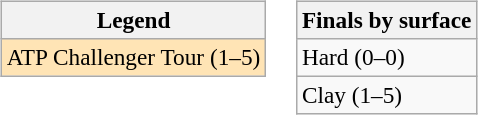<table>
<tr valign=top>
<td><br><table class="wikitable" style=font-size:97%>
<tr>
<th>Legend</th>
</tr>
<tr bgcolor=moccasin>
<td>ATP Challenger Tour (1–5)</td>
</tr>
</table>
</td>
<td><br><table class="wikitable" style=font-size:97%>
<tr>
<th>Finals by surface</th>
</tr>
<tr>
<td>Hard (0–0)</td>
</tr>
<tr>
<td>Clay (1–5)</td>
</tr>
</table>
</td>
</tr>
</table>
